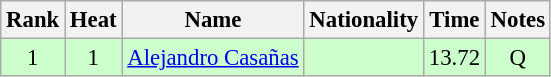<table class="wikitable sortable" style="text-align:center; font-size:95%">
<tr>
<th>Rank</th>
<th>Heat</th>
<th>Name</th>
<th>Nationality</th>
<th>Time</th>
<th>Notes</th>
</tr>
<tr bgcolor=ccffcc>
<td>1</td>
<td>1</td>
<td align=left><a href='#'>Alejandro Casañas</a></td>
<td align=left></td>
<td>13.72</td>
<td>Q</td>
</tr>
</table>
